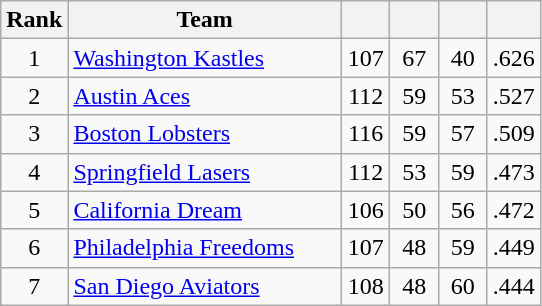<table class="wikitable sortable" style="text-align:left">
<tr>
<th width="25px">Rank</th>
<th width="175px">Team</th>
<th width="25px"></th>
<th width="25px"></th>
<th width="25px"></th>
<th width="25px"></th>
</tr>
<tr>
<td style="text-align:center">1</td>
<td><a href='#'>Washington Kastles</a></td>
<td style="text-align:center">107</td>
<td style="text-align:center">67</td>
<td style="text-align:center">40</td>
<td style="text-align:center">.626</td>
</tr>
<tr>
<td style="text-align:center">2</td>
<td><a href='#'>Austin Aces</a></td>
<td style="text-align:center">112</td>
<td style="text-align:center">59</td>
<td style="text-align:center">53</td>
<td style="text-align:center">.527</td>
</tr>
<tr>
<td style="text-align:center">3</td>
<td><a href='#'>Boston Lobsters</a></td>
<td style="text-align:center">116</td>
<td style="text-align:center">59</td>
<td style="text-align:center">57</td>
<td style="text-align:center">.509</td>
</tr>
<tr>
<td style="text-align:center">4</td>
<td><a href='#'>Springfield Lasers</a></td>
<td style="text-align:center">112</td>
<td style="text-align:center">53</td>
<td style="text-align:center">59</td>
<td style="text-align:center">.473</td>
</tr>
<tr>
<td style="text-align:center">5</td>
<td><a href='#'>California Dream</a></td>
<td style="text-align:center">106</td>
<td style="text-align:center">50</td>
<td style="text-align:center">56</td>
<td style="text-align:center">.472</td>
</tr>
<tr>
<td style="text-align:center">6</td>
<td><a href='#'>Philadelphia Freedoms</a></td>
<td style="text-align:center">107</td>
<td style="text-align:center">48</td>
<td style="text-align:center">59</td>
<td style="text-align:center">.449</td>
</tr>
<tr>
<td style="text-align:center">7</td>
<td><a href='#'>San Diego Aviators</a></td>
<td style="text-align:center">108</td>
<td style="text-align:center">48</td>
<td style="text-align:center">60</td>
<td style="text-align:center">.444</td>
</tr>
</table>
